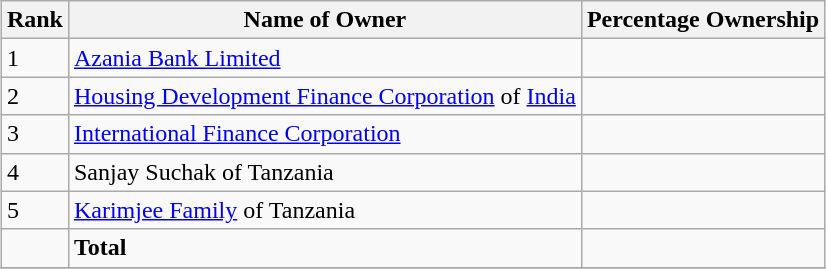<table class="wikitable sortable" style="margin-left:auto;margin-right:auto">
<tr>
<th style="width:2em;">Rank</th>
<th>Name of Owner</th>
<th>Percentage Ownership</th>
</tr>
<tr>
<td>1</td>
<td><a href='#'>Azania Bank Limited</a></td>
<td></td>
</tr>
<tr>
<td>2</td>
<td><a href='#'>Housing Development Finance Corporation</a> of <a href='#'>India</a></td>
<td></td>
</tr>
<tr>
<td>3</td>
<td><a href='#'>International Finance Corporation</a></td>
<td></td>
</tr>
<tr>
<td>4</td>
<td>Sanjay Suchak of Tanzania</td>
<td></td>
</tr>
<tr>
<td>5</td>
<td><a href='#'>Karimjee Family</a> of Tanzania</td>
<td></td>
</tr>
<tr>
<td></td>
<td><strong>Total</strong></td>
<td></td>
</tr>
<tr>
</tr>
</table>
